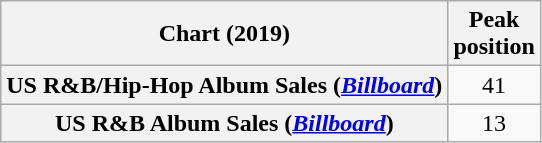<table class="wikitable sortable plainrowheaders" style="text-align:center">
<tr>
<th scope="col">Chart (2019)</th>
<th scope="col">Peak<br>position</th>
</tr>
<tr>
<th scope="row">US R&B/Hip-Hop Album Sales (<em><a href='#'>Billboard</a></em>)</th>
<td>41</td>
</tr>
<tr>
<th scope="row">US R&B Album Sales (<em><a href='#'>Billboard</a></em>)</th>
<td>13</td>
</tr>
</table>
